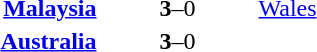<table>
<tr>
<th width=200></th>
<th width=100></th>
<th width=200></th>
</tr>
<tr>
<td align=right><strong><a href='#'>Malaysia</a> </strong></td>
<td align=center><strong>3</strong>–0</td>
<td> <a href='#'>Wales</a></td>
</tr>
<tr>
<td align=right><strong><a href='#'>Australia</a> </strong></td>
<td align=center><strong>3</strong>–0</td>
<td></td>
</tr>
</table>
